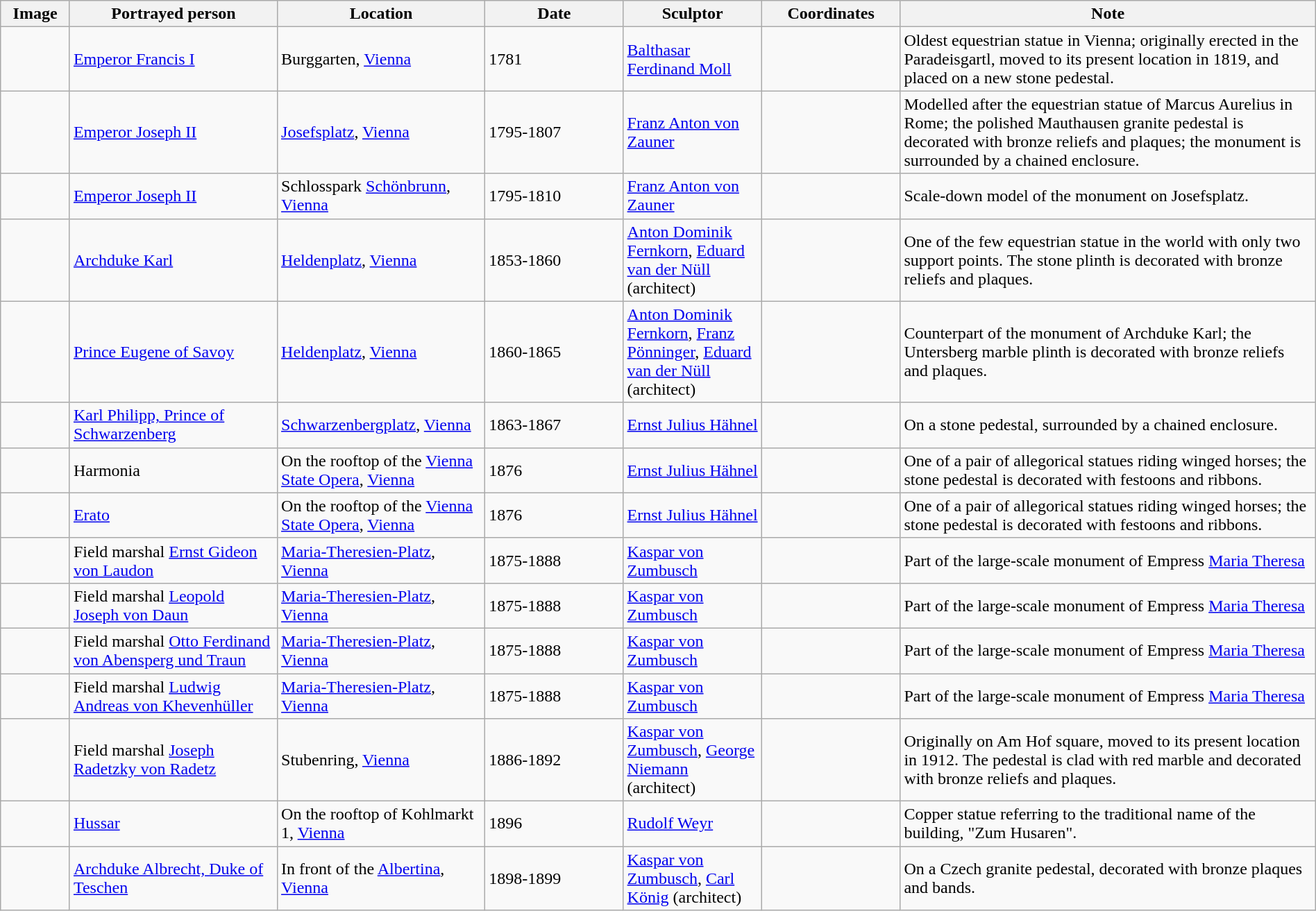<table class="wikitable sortable"  style="width:100%;">
<tr>
<th width="5%" align="left" class="unsortable">Image</th>
<th width="15%" align="left">Portrayed person</th>
<th width="15%" align="left">Location</th>
<th width="10%" align="left">Date</th>
<th width="10%" align="left">Sculptor</th>
<th width="10%" align="left">Coordinates</th>
<th width="30%" align="left">Note</th>
</tr>
<tr>
<td></td>
<td><a href='#'>Emperor Francis I</a></td>
<td>Burggarten, <a href='#'>Vienna</a></td>
<td>1781</td>
<td><a href='#'>Balthasar Ferdinand Moll</a></td>
<td></td>
<td>Oldest equestrian statue in Vienna; originally erected in the Paradeisgartl, moved to its present location in 1819, and placed on a new stone pedestal.</td>
</tr>
<tr>
<td></td>
<td><a href='#'>Emperor Joseph II</a></td>
<td><a href='#'>Josefsplatz</a>, <a href='#'>Vienna</a></td>
<td>1795-1807</td>
<td><a href='#'>Franz Anton von Zauner</a></td>
<td></td>
<td>Modelled after the equestrian statue of Marcus Aurelius in Rome; the polished Mauthausen granite pedestal is decorated with bronze reliefs and plaques; the monument is surrounded by a chained enclosure.</td>
</tr>
<tr>
<td></td>
<td><a href='#'>Emperor Joseph II</a></td>
<td>Schlosspark <a href='#'>Schönbrunn</a>, <a href='#'>Vienna</a></td>
<td>1795-1810</td>
<td><a href='#'>Franz Anton von Zauner</a></td>
<td></td>
<td>Scale-down model of the monument on Josefsplatz.</td>
</tr>
<tr>
<td></td>
<td><a href='#'>Archduke Karl</a></td>
<td><a href='#'>Heldenplatz</a>, <a href='#'>Vienna</a></td>
<td>1853-1860</td>
<td><a href='#'>Anton Dominik Fernkorn</a>, <a href='#'>Eduard van der Nüll</a> (architect)</td>
<td></td>
<td>One of the few equestrian statue in the world with only two support points. The stone plinth is decorated with bronze reliefs and plaques.</td>
</tr>
<tr>
<td></td>
<td><a href='#'>Prince Eugene of Savoy</a></td>
<td><a href='#'>Heldenplatz</a>, <a href='#'>Vienna</a></td>
<td>1860-1865</td>
<td><a href='#'>Anton Dominik Fernkorn</a>, <a href='#'>Franz Pönninger</a>, <a href='#'>Eduard van der Nüll</a> (architect)</td>
<td></td>
<td>Counterpart of the monument of Archduke Karl; the Untersberg marble plinth is decorated with bronze reliefs and plaques.</td>
</tr>
<tr>
<td></td>
<td><a href='#'>Karl Philipp, Prince of Schwarzenberg</a></td>
<td><a href='#'>Schwarzenbergplatz</a>, <a href='#'>Vienna</a></td>
<td>1863-1867</td>
<td><a href='#'>Ernst Julius Hähnel</a></td>
<td></td>
<td>On a stone pedestal, surrounded by a chained enclosure.</td>
</tr>
<tr>
<td></td>
<td>Harmonia</td>
<td>On the rooftop of the <a href='#'>Vienna State Opera</a>, <a href='#'>Vienna</a></td>
<td>1876</td>
<td><a href='#'>Ernst Julius Hähnel</a></td>
<td></td>
<td>One of a pair of allegorical statues riding winged horses; the stone pedestal is decorated with festoons and ribbons.</td>
</tr>
<tr>
<td></td>
<td><a href='#'>Erato</a></td>
<td>On the rooftop of the <a href='#'>Vienna State Opera</a>, <a href='#'>Vienna</a></td>
<td>1876</td>
<td><a href='#'>Ernst Julius Hähnel</a></td>
<td></td>
<td>One of a pair of allegorical statues riding winged horses; the stone pedestal is decorated with festoons and ribbons.</td>
</tr>
<tr>
<td></td>
<td>Field marshal <a href='#'>Ernst Gideon von Laudon</a></td>
<td><a href='#'>Maria-Theresien-Platz</a>, <a href='#'>Vienna</a></td>
<td>1875-1888</td>
<td><a href='#'>Kaspar von Zumbusch</a></td>
<td></td>
<td>Part of the large-scale monument of Empress <a href='#'>Maria Theresa</a></td>
</tr>
<tr>
<td></td>
<td>Field marshal <a href='#'>Leopold Joseph von Daun</a></td>
<td><a href='#'>Maria-Theresien-Platz</a>, <a href='#'>Vienna</a></td>
<td>1875-1888</td>
<td><a href='#'>Kaspar von Zumbusch</a></td>
<td></td>
<td>Part of the large-scale monument of Empress <a href='#'>Maria Theresa</a></td>
</tr>
<tr>
<td></td>
<td>Field marshal <a href='#'>Otto Ferdinand von Abensperg und Traun</a></td>
<td><a href='#'>Maria-Theresien-Platz</a>, <a href='#'>Vienna</a></td>
<td>1875-1888</td>
<td><a href='#'>Kaspar von Zumbusch</a></td>
<td></td>
<td>Part of the large-scale monument of Empress <a href='#'>Maria Theresa</a></td>
</tr>
<tr>
<td></td>
<td>Field marshal <a href='#'>Ludwig Andreas von Khevenhüller</a></td>
<td><a href='#'>Maria-Theresien-Platz</a>, <a href='#'>Vienna</a></td>
<td>1875-1888</td>
<td><a href='#'>Kaspar von Zumbusch</a></td>
<td></td>
<td>Part of the large-scale monument of Empress <a href='#'>Maria Theresa</a></td>
</tr>
<tr>
<td></td>
<td>Field marshal <a href='#'>Joseph Radetzky von Radetz</a></td>
<td>Stubenring, <a href='#'>Vienna</a></td>
<td>1886-1892</td>
<td><a href='#'>Kaspar von Zumbusch</a>, <a href='#'>George Niemann</a> (architect)</td>
<td></td>
<td>Originally on Am Hof square, moved to its present location in 1912. The pedestal is clad with red marble and decorated with bronze reliefs and plaques.</td>
</tr>
<tr>
<td></td>
<td><a href='#'>Hussar</a></td>
<td>On the rooftop of Kohlmarkt 1, <a href='#'>Vienna</a></td>
<td>1896</td>
<td><a href='#'>Rudolf Weyr</a></td>
<td></td>
<td>Copper statue referring to the traditional name of the building, "Zum Husaren".</td>
</tr>
<tr>
<td></td>
<td><a href='#'>Archduke Albrecht, Duke of Teschen</a></td>
<td>In front of the <a href='#'>Albertina</a>, <a href='#'>Vienna</a></td>
<td>1898-1899</td>
<td><a href='#'>Kaspar von Zumbusch</a>, <a href='#'>Carl König</a> (architect)</td>
<td></td>
<td>On a Czech granite pedestal, decorated with bronze plaques and bands.</td>
</tr>
</table>
